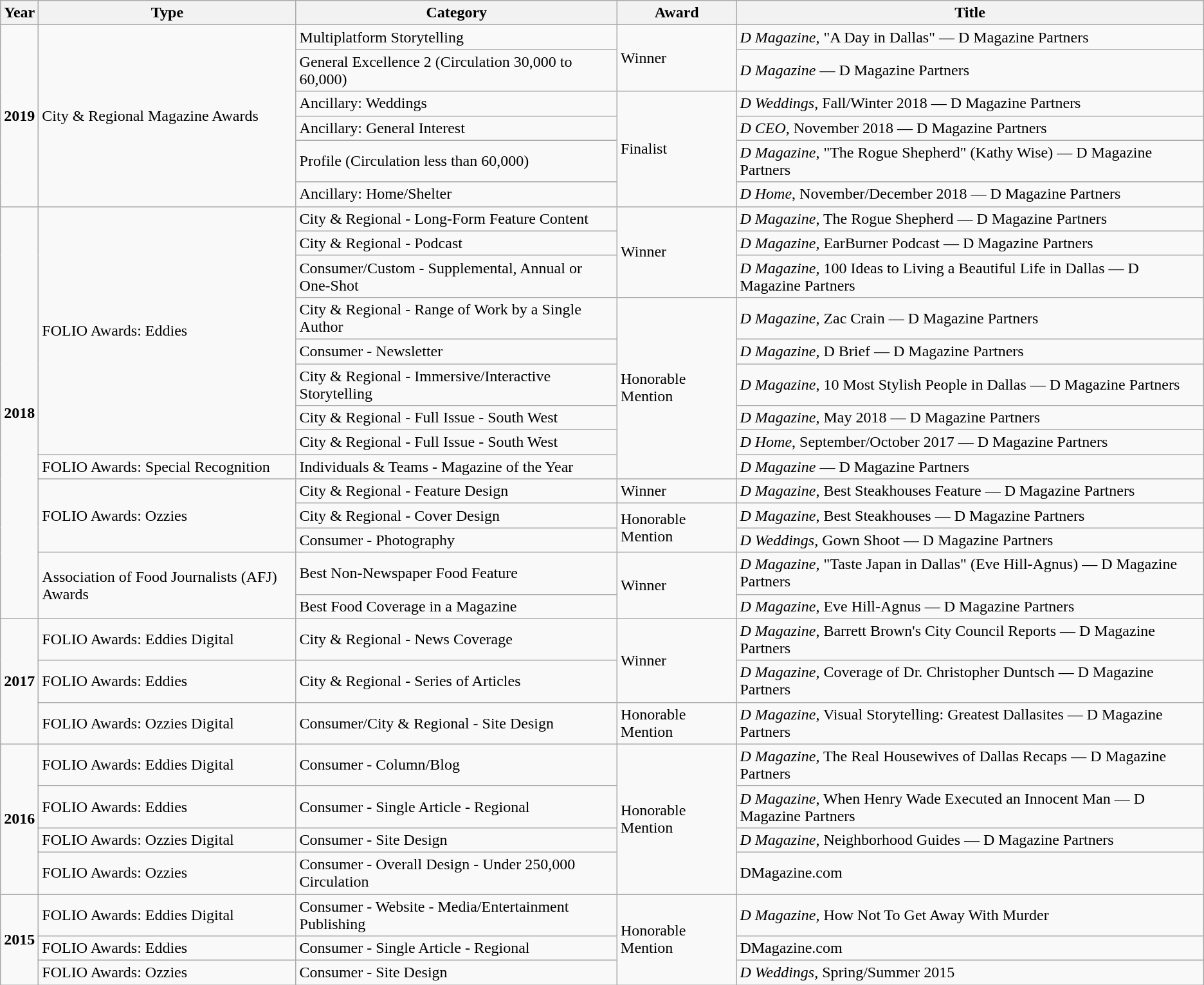<table class="wikitable">
<tr>
<th>Year</th>
<th>Type</th>
<th>Category</th>
<th>Award</th>
<th>Title</th>
</tr>
<tr>
<td rowspan="6"><strong>2019</strong></td>
<td rowspan="6">City & Regional Magazine Awards</td>
<td>Multiplatform Storytelling</td>
<td rowspan="2">Winner</td>
<td><em>D Magazine</em>, "A Day in Dallas" — D Magazine Partners</td>
</tr>
<tr>
<td>General Excellence 2 (Circulation 30,000 to 60,000)</td>
<td><em>D Magazine</em> — D Magazine Partners</td>
</tr>
<tr>
<td>Ancillary: Weddings</td>
<td rowspan="4">Finalist</td>
<td><em>D Weddings</em>, Fall/Winter 2018 — D Magazine Partners</td>
</tr>
<tr>
<td>Ancillary: General Interest</td>
<td><em>D CEO</em>, November 2018 — D Magazine Partners</td>
</tr>
<tr>
<td>Profile (Circulation less than 60,000)</td>
<td><em>D Magazine</em>, "The Rogue Shepherd" (Kathy Wise) — D Magazine Partners</td>
</tr>
<tr>
<td>Ancillary: Home/Shelter</td>
<td><em>D Home</em>, November/December 2018 — D Magazine Partners</td>
</tr>
<tr>
<td rowspan="14"><strong>2018</strong></td>
<td rowspan="8">FOLIO Awards: Eddies</td>
<td>City & Regional - Long-Form Feature Content</td>
<td rowspan="3">Winner</td>
<td><em>D Magazine</em>, The Rogue Shepherd — D Magazine Partners</td>
</tr>
<tr>
<td>City & Regional - Podcast</td>
<td><em>D Magazine</em>, EarBurner Podcast — D Magazine Partners</td>
</tr>
<tr>
<td>Consumer/Custom - Supplemental, Annual or One-Shot</td>
<td><em>D Magazine</em>, 100 Ideas to Living a Beautiful Life in Dallas — D Magazine Partners</td>
</tr>
<tr>
<td>City & Regional - Range of Work by a Single Author</td>
<td rowspan="6">Honorable Mention</td>
<td><em>D Magazine</em>, Zac Crain — D Magazine Partners</td>
</tr>
<tr>
<td>Consumer - Newsletter</td>
<td><em>D Magazine</em>, D Brief — D Magazine Partners</td>
</tr>
<tr>
<td>City & Regional - Immersive/Interactive Storytelling</td>
<td><em>D Magazine</em>, 10 Most Stylish People in Dallas — D Magazine Partners</td>
</tr>
<tr>
<td>City & Regional - Full Issue - South West</td>
<td><em>D Magazine</em>, May 2018 — D Magazine Partners</td>
</tr>
<tr>
<td>City & Regional - Full Issue - South West</td>
<td><em>D Home</em>, September/October 2017 — D Magazine Partners</td>
</tr>
<tr>
<td>FOLIO Awards: Special Recognition</td>
<td>Individuals & Teams - Magazine of the Year</td>
<td><em>D Magazine</em> — D Magazine Partners</td>
</tr>
<tr>
<td rowspan="3">FOLIO Awards: Ozzies</td>
<td>City & Regional - Feature Design</td>
<td>Winner</td>
<td><em>D Magazine</em>, Best Steakhouses Feature — D Magazine Partners</td>
</tr>
<tr>
<td>City & Regional - Cover Design</td>
<td rowspan="2">Honorable Mention</td>
<td><em>D Magazine</em>, Best Steakhouses — D Magazine Partners</td>
</tr>
<tr>
<td>Consumer - Photography</td>
<td><em>D Weddings</em>, Gown Shoot — D Magazine Partners</td>
</tr>
<tr>
<td rowspan="2">Association of Food Journalists (AFJ) Awards</td>
<td>Best Non-Newspaper Food Feature</td>
<td rowspan="2">Winner</td>
<td><em>D Magazine</em>, "Taste Japan in Dallas" (Eve Hill-Agnus) — D Magazine Partners</td>
</tr>
<tr>
<td>Best Food Coverage in a Magazine</td>
<td><em>D Magazine</em>, Eve Hill-Agnus — D Magazine Partners</td>
</tr>
<tr>
<td rowspan="3"><strong>2017</strong></td>
<td>FOLIO Awards: Eddies Digital</td>
<td>City & Regional - News Coverage</td>
<td rowspan="2">Winner</td>
<td><em>D Magazine</em>, Barrett Brown's City Council Reports — D Magazine Partners</td>
</tr>
<tr>
<td>FOLIO Awards: Eddies</td>
<td>City & Regional - Series of Articles</td>
<td><em>D Magazine</em>, Coverage of Dr. Christopher Duntsch — D Magazine Partners</td>
</tr>
<tr>
<td>FOLIO Awards: Ozzies Digital</td>
<td>Consumer/City & Regional - Site Design</td>
<td>Honorable Mention</td>
<td><em>D Magazine</em>, Visual Storytelling: Greatest Dallasites — D Magazine Partners</td>
</tr>
<tr>
<td rowspan="4"><strong>2016</strong></td>
<td>FOLIO Awards: Eddies Digital</td>
<td>Consumer - Column/Blog</td>
<td rowspan="4">Honorable Mention</td>
<td><em>D Magazine</em>, The Real Housewives of Dallas Recaps — D Magazine Partners</td>
</tr>
<tr>
<td>FOLIO Awards: Eddies</td>
<td>Consumer - Single Article - Regional</td>
<td><em>D Magazine</em>, When Henry Wade Executed an Innocent Man — D Magazine Partners</td>
</tr>
<tr>
<td>FOLIO Awards: Ozzies Digital</td>
<td>Consumer - Site Design</td>
<td><em>D Magazine</em>, Neighborhood Guides — D Magazine Partners</td>
</tr>
<tr>
<td>FOLIO Awards: Ozzies</td>
<td>Consumer - Overall Design - Under 250,000 Circulation</td>
<td>DMagazine.com</td>
</tr>
<tr>
<td rowspan="3"><strong>2015</strong></td>
<td>FOLIO Awards: Eddies Digital</td>
<td>Consumer - Website - Media/Entertainment Publishing</td>
<td rowspan="3">Honorable Mention</td>
<td><em>D Magazine</em>, How Not To Get Away With Murder</td>
</tr>
<tr>
<td>FOLIO Awards: Eddies</td>
<td>Consumer - Single Article - Regional</td>
<td>DMagazine.com</td>
</tr>
<tr>
<td>FOLIO Awards: Ozzies</td>
<td>Consumer - Site Design</td>
<td><em>D Weddings</em>, Spring/Summer 2015</td>
</tr>
</table>
